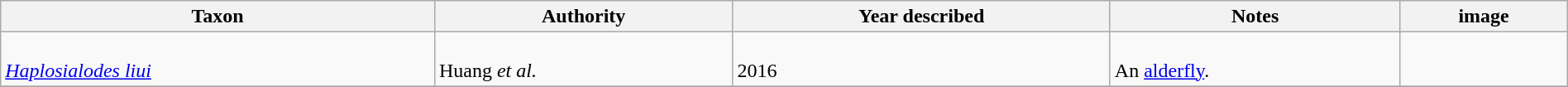<table class="wikitable sortable" align="center" width="100%">
<tr>
<th>Taxon</th>
<th>Authority</th>
<th>Year described</th>
<th>Notes</th>
<th>image</th>
</tr>
<tr>
<td><br><em><a href='#'>Haplosialodes liui</a></em></td>
<td><br>Huang <em>et al.</em></td>
<td><br>2016</td>
<td><br>An <a href='#'>alderfly</a>.</td>
<td></td>
</tr>
<tr>
</tr>
</table>
